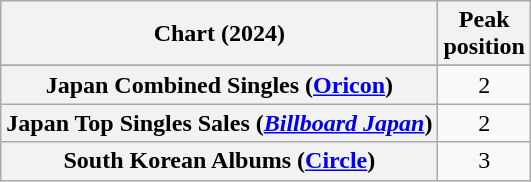<table class="wikitable sortable plainrowheaders" style="text-align:center">
<tr>
<th scope="col">Chart (2024)</th>
<th scope="col">Peak<br>position</th>
</tr>
<tr>
</tr>
<tr>
<th scope="row">Japan Combined Singles (<a href='#'>Oricon</a>)</th>
<td>2</td>
</tr>
<tr>
<th scope="row">Japan Top Singles Sales (<em><a href='#'>Billboard Japan</a></em>)</th>
<td>2</td>
</tr>
<tr>
<th scope="row">South Korean Albums (<a href='#'>Circle</a>)</th>
<td>3</td>
</tr>
</table>
